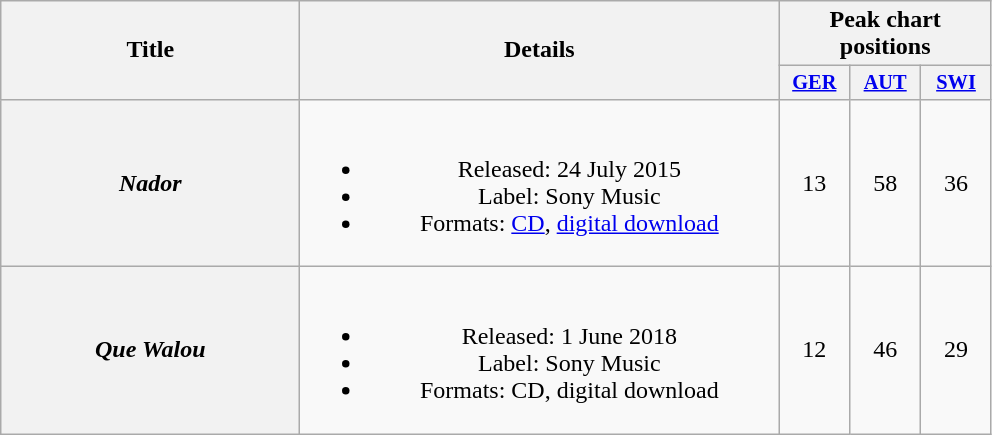<table class="wikitable plainrowheaders" style="text-align:center;">
<tr>
<th scope="col" rowspan="2" style="width:12em;">Title</th>
<th scope="col" rowspan="2" style="width:19.5em;">Details</th>
<th scope="col" colspan="3">Peak chart positions</th>
</tr>
<tr>
<th scope="col" style="width:3em;font-size:85%;"><a href='#'>GER</a></th>
<th scope="col" style="width:3em;font-size:85%;"><a href='#'>AUT</a></th>
<th scope="col" style="width:3em;font-size:85%;"><a href='#'>SWI</a></th>
</tr>
<tr>
<th scope="row"><em>Nador</em></th>
<td><br><ul><li>Released: 24 July 2015</li><li>Label: Sony Music</li><li>Formats: <a href='#'>CD</a>, <a href='#'>digital download</a></li></ul></td>
<td>13</td>
<td>58</td>
<td>36</td>
</tr>
<tr>
<th scope="row"><em>Que Walou</em></th>
<td><br><ul><li>Released: 1 June 2018</li><li>Label: Sony Music</li><li>Formats: CD, digital download</li></ul></td>
<td>12</td>
<td>46</td>
<td>29</td>
</tr>
</table>
